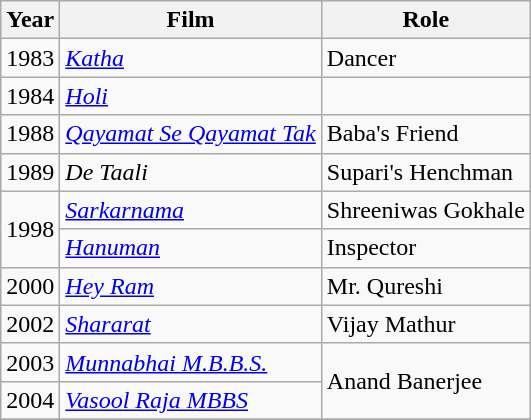<table class = "wikitable sortable">
<tr>
<th>Year</th>
<th>Film</th>
<th>Role</th>
</tr>
<tr>
<td>1983</td>
<td><em><a href='#'> Katha</a></em></td>
<td>Dancer</td>
</tr>
<tr>
<td>1984</td>
<td><em><a href='#'> Holi</a></em></td>
<td></td>
</tr>
<tr>
<td>1988</td>
<td><em><a href='#'>Qayamat Se Qayamat Tak</a></em></td>
<td>Baba's Friend</td>
</tr>
<tr>
<td>1989</td>
<td><em>De Taali</em></td>
<td>Supari's Henchman</td>
</tr>
<tr>
<td rowspan = "2">1998</td>
<td><em><a href='#'>Sarkarnama</a></em></td>
<td>Shreeniwas Gokhale</td>
</tr>
<tr>
<td><em><a href='#'> Hanuman</a></em></td>
<td>Inspector</td>
</tr>
<tr>
<td>2000</td>
<td><em><a href='#'>Hey Ram</a></em></td>
<td>Mr. Qureshi</td>
</tr>
<tr>
<td>2002</td>
<td><em><a href='#'> Shararat</a></em></td>
<td>Vijay Mathur</td>
</tr>
<tr>
<td>2003</td>
<td><em><a href='#'>Munnabhai M.B.B.S.</a></em></td>
<td rowspan = "2">Anand Banerjee</td>
</tr>
<tr>
<td>2004</td>
<td><em><a href='#'>Vasool Raja MBBS</a></em></td>
</tr>
<tr>
</tr>
</table>
